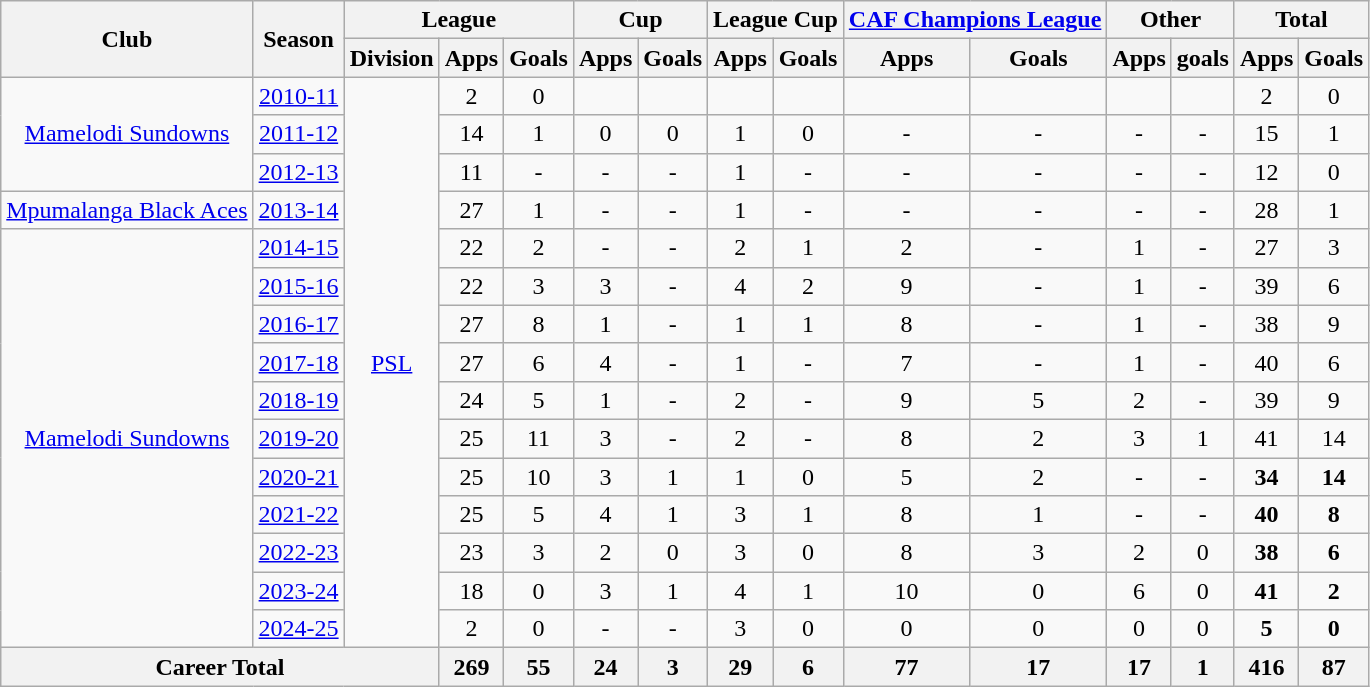<table class="wikitable" style="text-align:center">
<tr>
<th rowspan="2">Club</th>
<th rowspan="2">Season</th>
<th colspan="3">League</th>
<th colspan="2">Cup</th>
<th colspan="2">League Cup</th>
<th colspan="2"><a href='#'>CAF Champions League</a></th>
<th colspan="2">Other</th>
<th colspan="2">Total</th>
</tr>
<tr>
<th>Division</th>
<th>Apps</th>
<th>Goals</th>
<th>Apps</th>
<th>Goals</th>
<th>Apps</th>
<th>Goals</th>
<th>Apps</th>
<th>Goals</th>
<th>Apps</th>
<th>goals</th>
<th>Apps</th>
<th>Goals</th>
</tr>
<tr>
<td rowspan="3"><a href='#'>Mamelodi Sundowns</a></td>
<td rowspan="1"><a href='#'>2010-11</a></td>
<td rowspan="15"><a href='#'>PSL</a></td>
<td>2</td>
<td>0</td>
<td></td>
<td></td>
<td></td>
<td></td>
<td></td>
<td></td>
<td></td>
<td></td>
<td>2</td>
<td>0</td>
</tr>
<tr>
<td><a href='#'>2011-12</a></td>
<td>14</td>
<td>1</td>
<td>0</td>
<td>0</td>
<td>1</td>
<td>0</td>
<td>-</td>
<td>-</td>
<td>-</td>
<td>-</td>
<td>15</td>
<td>1</td>
</tr>
<tr>
<td><a href='#'>2012-13</a></td>
<td>11</td>
<td>-</td>
<td>-</td>
<td>-</td>
<td>1</td>
<td>-</td>
<td>-</td>
<td>-</td>
<td>-</td>
<td>-</td>
<td>12</td>
<td>0</td>
</tr>
<tr>
<td><a href='#'>Mpumalanga Black Aces</a></td>
<td><a href='#'>2013-14</a></td>
<td>27</td>
<td>1</td>
<td>-</td>
<td>-</td>
<td>1</td>
<td>-</td>
<td>-</td>
<td>-</td>
<td>-</td>
<td>-</td>
<td>28</td>
<td>1</td>
</tr>
<tr>
<td rowspan="11"><a href='#'>Mamelodi Sundowns</a></td>
<td><a href='#'>2014-15</a></td>
<td>22</td>
<td>2</td>
<td>-</td>
<td>-</td>
<td>2</td>
<td>1</td>
<td>2</td>
<td>-</td>
<td>1</td>
<td>-</td>
<td>27</td>
<td>3</td>
</tr>
<tr>
<td><a href='#'>2015-16</a></td>
<td>22</td>
<td>3</td>
<td>3</td>
<td>-</td>
<td>4</td>
<td>2</td>
<td>9</td>
<td>-</td>
<td>1</td>
<td>-</td>
<td>39</td>
<td>6</td>
</tr>
<tr>
<td><a href='#'>2016-17</a></td>
<td>27</td>
<td>8</td>
<td>1</td>
<td>-</td>
<td>1</td>
<td>1</td>
<td>8</td>
<td>-</td>
<td>1</td>
<td>-</td>
<td>38</td>
<td>9</td>
</tr>
<tr>
<td><a href='#'>2017-18</a></td>
<td>27</td>
<td>6</td>
<td>4</td>
<td>-</td>
<td>1</td>
<td>-</td>
<td>7</td>
<td>-</td>
<td>1</td>
<td>-</td>
<td>40</td>
<td>6</td>
</tr>
<tr>
<td><a href='#'>2018-19</a></td>
<td>24</td>
<td>5</td>
<td>1</td>
<td>-</td>
<td>2</td>
<td>-</td>
<td>9</td>
<td>5</td>
<td>2</td>
<td>-</td>
<td>39</td>
<td>9</td>
</tr>
<tr>
<td><a href='#'>2019-20</a></td>
<td>25</td>
<td>11</td>
<td>3</td>
<td>-</td>
<td>2</td>
<td>-</td>
<td>8</td>
<td>2</td>
<td>3</td>
<td>1</td>
<td>41</td>
<td>14</td>
</tr>
<tr>
<td><a href='#'>2020-21</a></td>
<td>25</td>
<td>10</td>
<td>3</td>
<td>1</td>
<td>1</td>
<td>0</td>
<td>5</td>
<td>2</td>
<td>-</td>
<td>-</td>
<td><strong>34</strong></td>
<td><strong>14</strong></td>
</tr>
<tr>
<td><a href='#'>2021-22</a></td>
<td>25</td>
<td>5</td>
<td>4</td>
<td>1</td>
<td>3</td>
<td>1</td>
<td>8</td>
<td>1</td>
<td>-</td>
<td>-</td>
<td><strong>40</strong></td>
<td><strong>8</strong></td>
</tr>
<tr>
<td><a href='#'>2022-23</a></td>
<td>23</td>
<td>3</td>
<td>2</td>
<td>0</td>
<td>3</td>
<td>0</td>
<td>8</td>
<td>3</td>
<td>2</td>
<td>0</td>
<td><strong>38</strong></td>
<td><strong>6</strong></td>
</tr>
<tr>
<td><a href='#'>2023-24</a></td>
<td>18</td>
<td>0</td>
<td>3</td>
<td>1</td>
<td>4</td>
<td>1</td>
<td>10</td>
<td>0</td>
<td>6</td>
<td>0</td>
<td><strong>41</strong></td>
<td><strong>2</strong></td>
</tr>
<tr>
<td><a href='#'>2024-25</a></td>
<td>2</td>
<td>0</td>
<td>-</td>
<td>-</td>
<td>3</td>
<td>0</td>
<td>0</td>
<td>0</td>
<td>0</td>
<td>0</td>
<td><strong>5</strong></td>
<td><strong>0</strong></td>
</tr>
<tr>
<th colspan="3">Career Total</th>
<th>269</th>
<th>55</th>
<th>24</th>
<th>3</th>
<th>29</th>
<th>6</th>
<th>77</th>
<th>17</th>
<th>17</th>
<th>1</th>
<th>416</th>
<th>87</th>
</tr>
</table>
